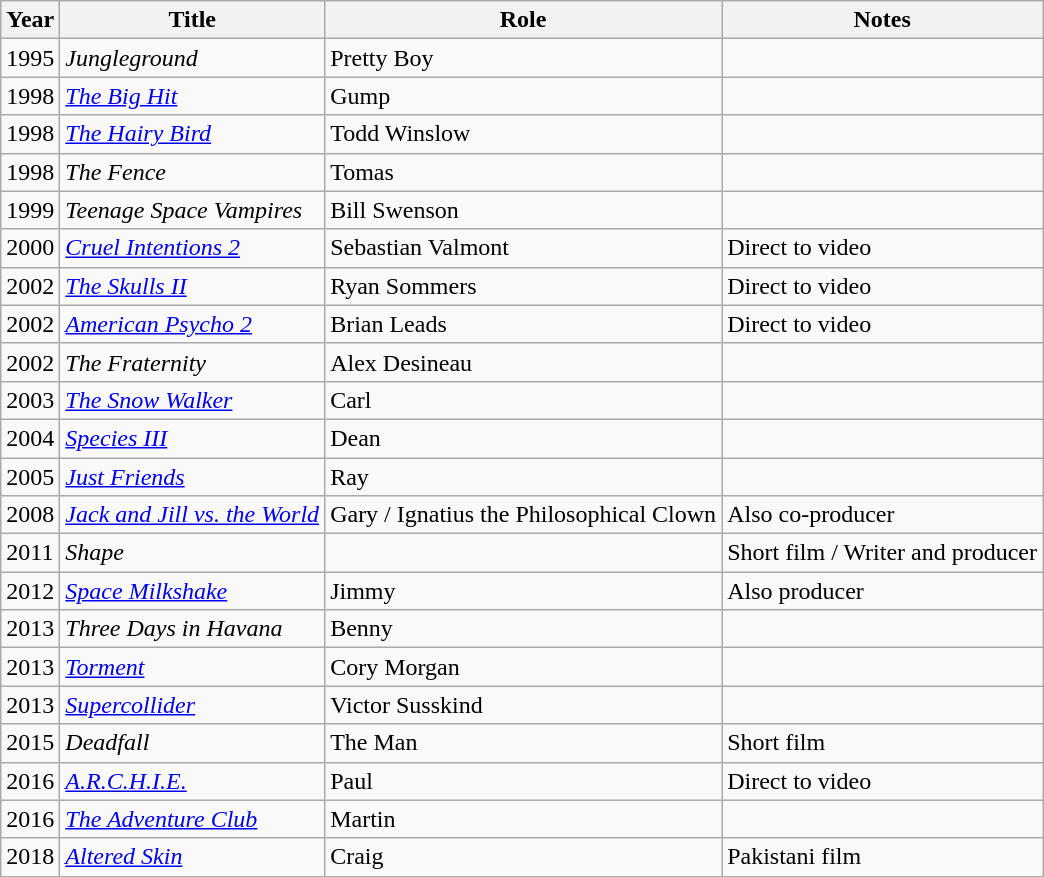<table class = "wikitable sortable">
<tr>
<th>Year</th>
<th>Title</th>
<th>Role</th>
<th class = "unsortable">Notes</th>
</tr>
<tr>
<td>1995</td>
<td><em>Jungleground</em></td>
<td>Pretty Boy</td>
<td></td>
</tr>
<tr>
<td>1998</td>
<td data-sort-value="Big Hit, The"><em><a href='#'>The Big Hit</a></em></td>
<td>Gump</td>
<td></td>
</tr>
<tr>
<td>1998</td>
<td data-sort-value="Hairy Bird, The"><em><a href='#'>The Hairy Bird</a></em></td>
<td>Todd Winslow</td>
<td></td>
</tr>
<tr>
<td>1998</td>
<td data-sort-value="Fence, The"><em>The Fence</em></td>
<td>Tomas</td>
<td></td>
</tr>
<tr>
<td>1999</td>
<td><em>Teenage Space Vampires</em></td>
<td>Bill Swenson</td>
<td></td>
</tr>
<tr>
<td>2000</td>
<td><em><a href='#'>Cruel Intentions 2</a></em></td>
<td>Sebastian Valmont</td>
<td>Direct to video</td>
</tr>
<tr>
<td>2002</td>
<td data-sort-value="Skulls II, The"><em><a href='#'>The Skulls II</a></em></td>
<td>Ryan Sommers</td>
<td>Direct to video</td>
</tr>
<tr>
<td>2002</td>
<td><em><a href='#'>American Psycho 2</a></em></td>
<td>Brian Leads</td>
<td>Direct to video</td>
</tr>
<tr>
<td>2002</td>
<td data-sort-value="Fraternity, The"><em>The Fraternity</em></td>
<td>Alex Desineau</td>
<td></td>
</tr>
<tr>
<td>2003</td>
<td data-sort-value="Snow Walker, The"><em><a href='#'>The Snow Walker</a></em></td>
<td>Carl</td>
<td></td>
</tr>
<tr>
<td>2004</td>
<td><em><a href='#'>Species III</a></em></td>
<td>Dean</td>
<td></td>
</tr>
<tr>
<td>2005</td>
<td><em><a href='#'>Just Friends</a></em></td>
<td>Ray</td>
<td></td>
</tr>
<tr>
<td>2008</td>
<td><em><a href='#'>Jack and Jill vs. the World</a></em></td>
<td>Gary / Ignatius the Philosophical Clown</td>
<td>Also co-producer</td>
</tr>
<tr>
<td>2011</td>
<td><em>Shape</em></td>
<td></td>
<td>Short film / Writer and producer</td>
</tr>
<tr>
<td>2012</td>
<td><em><a href='#'>Space Milkshake</a></em></td>
<td>Jimmy</td>
<td>Also producer</td>
</tr>
<tr>
<td>2013</td>
<td><em>Three Days in Havana</em></td>
<td>Benny</td>
<td></td>
</tr>
<tr>
<td>2013</td>
<td><em><a href='#'>Torment</a></em></td>
<td>Cory Morgan</td>
<td></td>
</tr>
<tr>
<td>2013</td>
<td><em><a href='#'>Supercollider</a></em></td>
<td>Victor Susskind</td>
<td></td>
</tr>
<tr>
<td>2015</td>
<td><em>Deadfall</em></td>
<td>The Man</td>
<td>Short film</td>
</tr>
<tr>
<td>2016</td>
<td><em><a href='#'>A.R.C.H.I.E.</a></em></td>
<td>Paul</td>
<td>Direct to video</td>
</tr>
<tr>
<td>2016</td>
<td data-sort-value="Adventure Club, The"><em><a href='#'>The Adventure Club</a></em></td>
<td>Martin</td>
<td></td>
</tr>
<tr>
<td>2018</td>
<td><em><a href='#'>Altered Skin</a></em></td>
<td>Craig</td>
<td>Pakistani film</td>
</tr>
</table>
